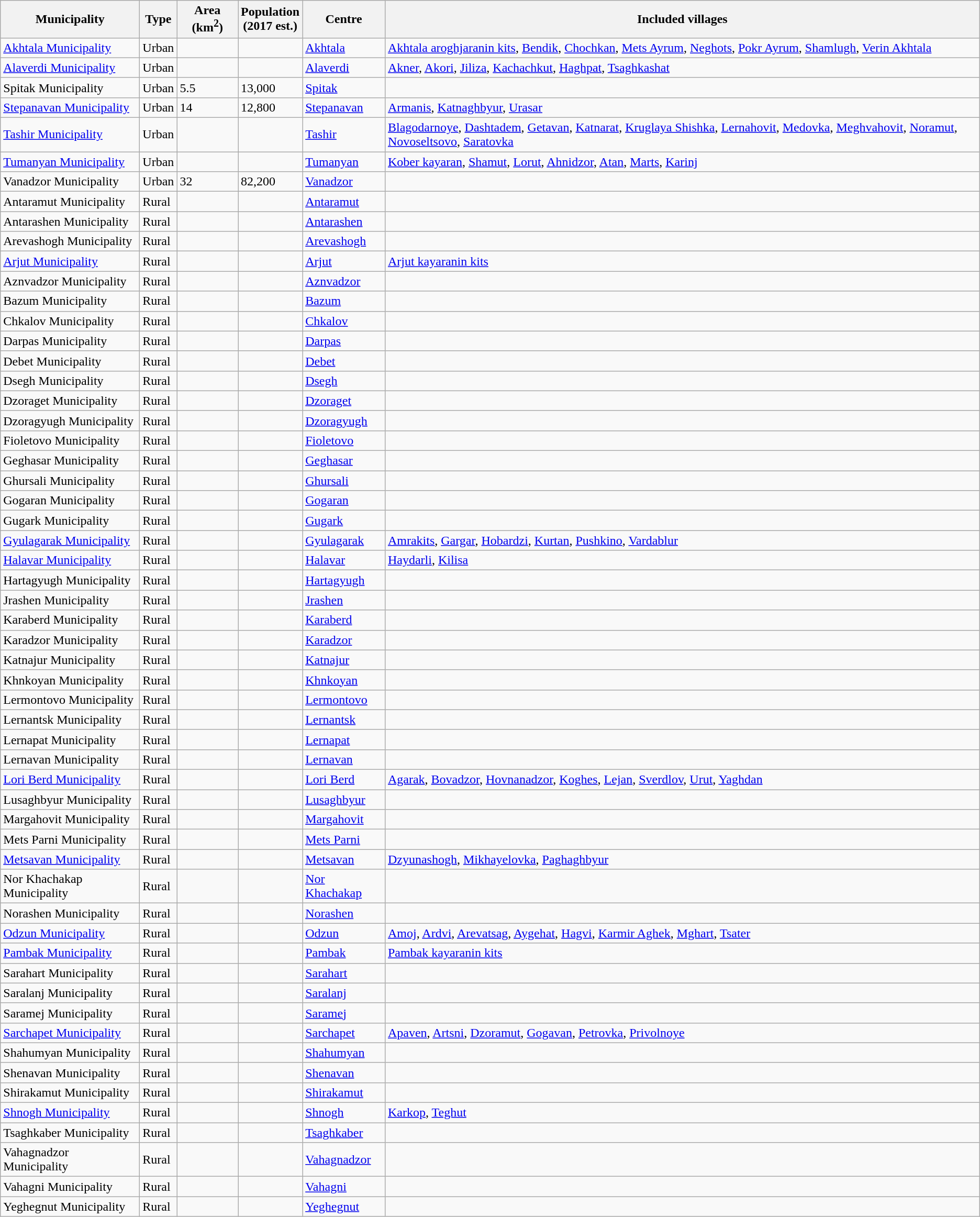<table class="wikitable sortable">
<tr>
<th>Municipality</th>
<th>Type</th>
<th>Area (km<sup>2</sup>)</th>
<th>Population<br>(2017 est.)</th>
<th>Centre</th>
<th>Included villages</th>
</tr>
<tr>
<td><a href='#'>Akhtala Municipality</a></td>
<td>Urban</td>
<td></td>
<td></td>
<td><a href='#'>Akhtala</a></td>
<td><a href='#'>Akhtala aroghjaranin kits</a>, <a href='#'>Bendik</a>, <a href='#'>Chochkan</a>, <a href='#'>Mets Ayrum</a>, <a href='#'>Neghots</a>, <a href='#'>Pokr Ayrum</a>, <a href='#'>Shamlugh</a>, <a href='#'>Verin Akhtala</a></td>
</tr>
<tr>
<td><a href='#'>Alaverdi Municipality</a></td>
<td>Urban</td>
<td></td>
<td></td>
<td><a href='#'>Alaverdi</a></td>
<td><a href='#'>Akner</a>, <a href='#'>Akori</a>, <a href='#'>Jiliza</a>, <a href='#'>Kachachkut</a>, <a href='#'>Haghpat</a>, <a href='#'>Tsaghkashat</a></td>
</tr>
<tr>
<td>Spitak Municipality</td>
<td>Urban</td>
<td>5.5</td>
<td>13,000</td>
<td><a href='#'>Spitak</a></td>
<td></td>
</tr>
<tr>
<td><a href='#'>Stepanavan Municipality</a></td>
<td>Urban</td>
<td>14</td>
<td>12,800</td>
<td><a href='#'>Stepanavan</a></td>
<td><a href='#'>Armanis</a>, <a href='#'>Katnaghbyur</a>, <a href='#'>Urasar</a></td>
</tr>
<tr>
<td><a href='#'>Tashir Municipality</a></td>
<td>Urban</td>
<td></td>
<td></td>
<td><a href='#'>Tashir</a></td>
<td><a href='#'>Blagodarnoye</a>, <a href='#'>Dashtadem</a>, <a href='#'>Getavan</a>, <a href='#'>Katnarat</a>, <a href='#'>Kruglaya Shishka</a>, <a href='#'>Lernahovit</a>, <a href='#'>Medovka</a>, <a href='#'>Meghvahovit</a>, <a href='#'>Noramut</a>, <a href='#'>Novoseltsovo</a>, <a href='#'>Saratovka</a></td>
</tr>
<tr>
<td><a href='#'>Tumanyan Municipality</a></td>
<td>Urban</td>
<td></td>
<td></td>
<td><a href='#'>Tumanyan</a></td>
<td><a href='#'>Kober kayaran</a>, <a href='#'>Shamut</a>, <a href='#'>Lorut</a>, <a href='#'>Ahnidzor</a>, <a href='#'>Atan</a>, <a href='#'>Marts</a>, <a href='#'>Karinj</a></td>
</tr>
<tr>
<td>Vanadzor Municipality</td>
<td>Urban</td>
<td>32</td>
<td>82,200</td>
<td><a href='#'>Vanadzor</a></td>
<td></td>
</tr>
<tr>
<td>Antaramut Municipality</td>
<td>Rural</td>
<td></td>
<td></td>
<td><a href='#'>Antaramut</a></td>
<td></td>
</tr>
<tr>
<td>Antarashen Municipality</td>
<td>Rural</td>
<td></td>
<td></td>
<td><a href='#'>Antarashen</a></td>
<td></td>
</tr>
<tr>
<td>Arevashogh Municipality</td>
<td>Rural</td>
<td></td>
<td></td>
<td><a href='#'>Arevashogh</a></td>
<td></td>
</tr>
<tr>
<td><a href='#'>Arjut Municipality</a></td>
<td>Rural</td>
<td></td>
<td></td>
<td><a href='#'>Arjut</a></td>
<td><a href='#'>Arjut kayaranin kits</a></td>
</tr>
<tr>
<td>Aznvadzor Municipality</td>
<td>Rural</td>
<td></td>
<td></td>
<td><a href='#'>Aznvadzor</a></td>
<td></td>
</tr>
<tr>
<td>Bazum Municipality</td>
<td>Rural</td>
<td></td>
<td></td>
<td><a href='#'>Bazum</a></td>
<td></td>
</tr>
<tr>
<td>Chkalov Municipality</td>
<td>Rural</td>
<td></td>
<td></td>
<td><a href='#'>Chkalov</a></td>
<td></td>
</tr>
<tr>
<td>Darpas Municipality</td>
<td>Rural</td>
<td></td>
<td></td>
<td><a href='#'>Darpas</a></td>
<td></td>
</tr>
<tr>
<td>Debet Municipality</td>
<td>Rural</td>
<td></td>
<td></td>
<td><a href='#'>Debet</a></td>
<td></td>
</tr>
<tr>
<td>Dsegh Municipality</td>
<td>Rural</td>
<td></td>
<td></td>
<td><a href='#'>Dsegh</a></td>
<td></td>
</tr>
<tr>
<td>Dzoraget Municipality</td>
<td>Rural</td>
<td></td>
<td></td>
<td><a href='#'>Dzoraget</a></td>
</tr>
<tr>
<td>Dzoragyugh Municipality</td>
<td>Rural</td>
<td></td>
<td></td>
<td><a href='#'>Dzoragyugh</a></td>
<td></td>
</tr>
<tr>
<td>Fioletovo Municipality</td>
<td>Rural</td>
<td></td>
<td></td>
<td><a href='#'>Fioletovo</a></td>
<td></td>
</tr>
<tr>
<td>Geghasar Municipality</td>
<td>Rural</td>
<td></td>
<td></td>
<td><a href='#'>Geghasar</a></td>
<td></td>
</tr>
<tr>
<td>Ghursali Municipality</td>
<td>Rural</td>
<td></td>
<td></td>
<td><a href='#'>Ghursali</a></td>
<td></td>
</tr>
<tr>
<td>Gogaran Municipality</td>
<td>Rural</td>
<td></td>
<td></td>
<td><a href='#'>Gogaran</a></td>
<td></td>
</tr>
<tr>
<td>Gugark Municipality</td>
<td>Rural</td>
<td></td>
<td></td>
<td><a href='#'>Gugark</a></td>
<td></td>
</tr>
<tr>
<td><a href='#'>Gyulagarak Municipality</a></td>
<td>Rural</td>
<td></td>
<td></td>
<td><a href='#'>Gyulagarak</a></td>
<td><a href='#'>Amrakits</a>, <a href='#'>Gargar</a>, <a href='#'>Hobardzi</a>, <a href='#'>Kurtan</a>, <a href='#'>Pushkino</a>, <a href='#'>Vardablur</a></td>
</tr>
<tr>
<td><a href='#'>Halavar Municipality</a></td>
<td>Rural</td>
<td></td>
<td></td>
<td><a href='#'>Halavar</a></td>
<td><a href='#'>Haydarli</a>, <a href='#'>Kilisa</a></td>
</tr>
<tr>
<td>Hartagyugh Municipality</td>
<td>Rural</td>
<td></td>
<td></td>
<td><a href='#'>Hartagyugh</a></td>
<td></td>
</tr>
<tr>
<td>Jrashen Municipality</td>
<td>Rural</td>
<td></td>
<td></td>
<td><a href='#'>Jrashen</a></td>
<td></td>
</tr>
<tr>
<td>Karaberd Municipality</td>
<td>Rural</td>
<td></td>
<td></td>
<td><a href='#'>Karaberd</a></td>
<td></td>
</tr>
<tr>
<td>Karadzor Municipality</td>
<td>Rural</td>
<td></td>
<td></td>
<td><a href='#'>Karadzor</a></td>
<td></td>
</tr>
<tr>
<td>Katnajur Municipality</td>
<td>Rural</td>
<td></td>
<td></td>
<td><a href='#'>Katnajur</a></td>
<td></td>
</tr>
<tr>
<td>Khnkoyan Municipality</td>
<td>Rural</td>
<td></td>
<td></td>
<td><a href='#'>Khnkoyan</a></td>
<td></td>
</tr>
<tr>
<td>Lermontovo Municipality</td>
<td>Rural</td>
<td></td>
<td></td>
<td><a href='#'>Lermontovo</a></td>
<td></td>
</tr>
<tr>
<td>Lernantsk Municipality</td>
<td>Rural</td>
<td></td>
<td></td>
<td><a href='#'>Lernantsk</a></td>
<td></td>
</tr>
<tr>
<td>Lernapat Municipality</td>
<td>Rural</td>
<td></td>
<td></td>
<td><a href='#'>Lernapat</a></td>
<td></td>
</tr>
<tr>
<td>Lernavan Municipality</td>
<td>Rural</td>
<td></td>
<td></td>
<td><a href='#'>Lernavan</a></td>
<td></td>
</tr>
<tr>
<td><a href='#'>Lori Berd Municipality</a></td>
<td>Rural</td>
<td></td>
<td></td>
<td><a href='#'>Lori Berd</a></td>
<td><a href='#'>Agarak</a>, <a href='#'>Bovadzor</a>, <a href='#'>Hovnanadzor</a>, <a href='#'>Koghes</a>, <a href='#'>Lejan</a>, <a href='#'>Sverdlov</a>, <a href='#'>Urut</a>, <a href='#'>Yaghdan</a></td>
</tr>
<tr>
<td>Lusaghbyur Municipality</td>
<td>Rural</td>
<td></td>
<td></td>
<td><a href='#'>Lusaghbyur</a></td>
<td></td>
</tr>
<tr>
<td>Margahovit Municipality</td>
<td>Rural</td>
<td></td>
<td></td>
<td><a href='#'>Margahovit</a></td>
<td></td>
</tr>
<tr>
<td>Mets Parni Municipality</td>
<td>Rural</td>
<td></td>
<td></td>
<td><a href='#'>Mets Parni</a></td>
<td></td>
</tr>
<tr>
<td><a href='#'>Metsavan Municipality</a></td>
<td>Rural</td>
<td></td>
<td></td>
<td><a href='#'>Metsavan</a></td>
<td><a href='#'>Dzyunashogh</a>, <a href='#'>Mikhayelovka</a>, <a href='#'>Paghaghbyur</a></td>
</tr>
<tr>
<td>Nor Khachakap Municipality</td>
<td>Rural</td>
<td></td>
<td></td>
<td><a href='#'>Nor Khachakap</a></td>
<td></td>
</tr>
<tr>
<td>Norashen Municipality</td>
<td>Rural</td>
<td></td>
<td></td>
<td><a href='#'>Norashen</a></td>
<td></td>
</tr>
<tr>
<td><a href='#'>Odzun Municipality</a></td>
<td>Rural</td>
<td></td>
<td></td>
<td><a href='#'>Odzun</a></td>
<td><a href='#'>Amoj</a>, <a href='#'>Ardvi</a>, <a href='#'>Arevatsag</a>, <a href='#'>Aygehat</a>, <a href='#'>Hagvi</a>, <a href='#'>Karmir Aghek</a>, <a href='#'>Mghart</a>, <a href='#'>Tsater</a></td>
</tr>
<tr>
<td><a href='#'>Pambak Municipality</a></td>
<td>Rural</td>
<td></td>
<td></td>
<td><a href='#'>Pambak</a></td>
<td><a href='#'>Pambak kayaranin kits</a></td>
</tr>
<tr>
<td>Sarahart Municipality</td>
<td>Rural</td>
<td></td>
<td></td>
<td><a href='#'>Sarahart</a></td>
<td></td>
</tr>
<tr>
<td>Saralanj Municipality</td>
<td>Rural</td>
<td></td>
<td></td>
<td><a href='#'>Saralanj</a></td>
<td></td>
</tr>
<tr>
<td>Saramej Municipality</td>
<td>Rural</td>
<td></td>
<td></td>
<td><a href='#'>Saramej</a></td>
<td></td>
</tr>
<tr>
<td><a href='#'>Sarchapet Municipality</a></td>
<td>Rural</td>
<td></td>
<td></td>
<td><a href='#'>Sarchapet</a></td>
<td><a href='#'>Apaven</a>, <a href='#'>Artsni</a>, <a href='#'>Dzoramut</a>, <a href='#'>Gogavan</a>, <a href='#'>Petrovka</a>, <a href='#'>Privolnoye</a></td>
</tr>
<tr>
<td>Shahumyan Municipality</td>
<td>Rural</td>
<td></td>
<td></td>
<td><a href='#'>Shahumyan</a></td>
<td></td>
</tr>
<tr>
<td>Shenavan Municipality</td>
<td>Rural</td>
<td></td>
<td></td>
<td><a href='#'>Shenavan</a></td>
<td></td>
</tr>
<tr>
<td>Shirakamut Municipality</td>
<td>Rural</td>
<td></td>
<td></td>
<td><a href='#'>Shirakamut</a></td>
<td></td>
</tr>
<tr>
<td><a href='#'>Shnogh Municipality</a></td>
<td>Rural</td>
<td></td>
<td></td>
<td><a href='#'>Shnogh</a></td>
<td><a href='#'>Karkop</a>, <a href='#'>Teghut</a></td>
</tr>
<tr>
<td>Tsaghkaber Municipality</td>
<td>Rural</td>
<td></td>
<td></td>
<td><a href='#'>Tsaghkaber</a></td>
<td></td>
</tr>
<tr>
<td>Vahagnadzor Municipality</td>
<td>Rural</td>
<td></td>
<td></td>
<td><a href='#'>Vahagnadzor</a></td>
<td></td>
</tr>
<tr>
<td>Vahagni Municipality</td>
<td>Rural</td>
<td></td>
<td></td>
<td><a href='#'>Vahagni</a></td>
<td></td>
</tr>
<tr>
<td>Yeghegnut Municipality</td>
<td>Rural</td>
<td></td>
<td></td>
<td><a href='#'>Yeghegnut</a></td>
<td></td>
</tr>
</table>
